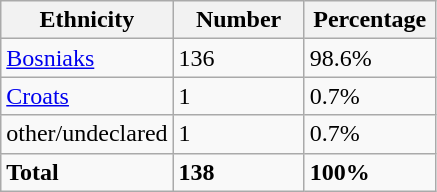<table class="wikitable">
<tr>
<th width="100px">Ethnicity</th>
<th width="80px">Number</th>
<th width="80px">Percentage</th>
</tr>
<tr>
<td><a href='#'>Bosniaks</a></td>
<td>136</td>
<td>98.6%</td>
</tr>
<tr>
<td><a href='#'>Croats</a></td>
<td>1</td>
<td>0.7%</td>
</tr>
<tr>
<td>other/undeclared</td>
<td>1</td>
<td>0.7%</td>
</tr>
<tr>
<td><strong>Total</strong></td>
<td><strong>138</strong></td>
<td><strong>100%</strong></td>
</tr>
</table>
